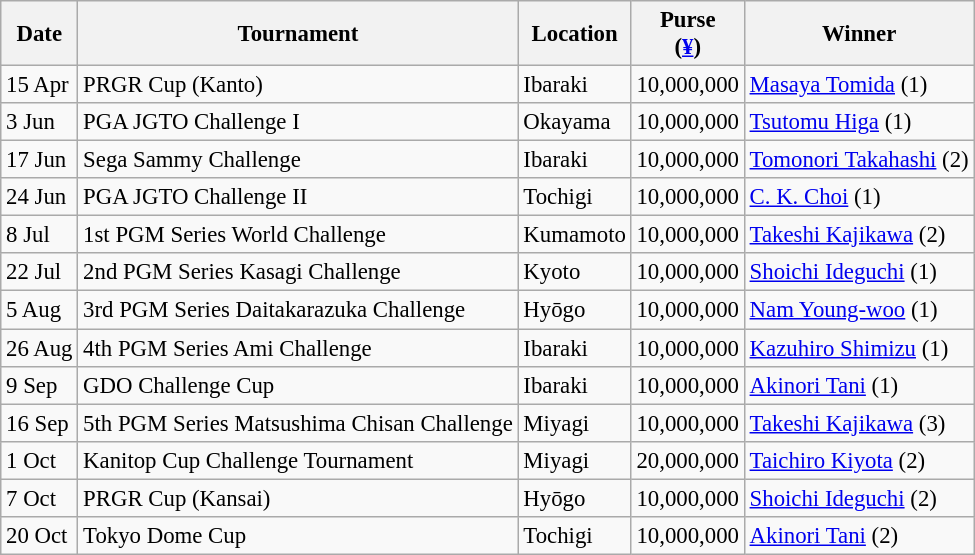<table class="wikitable" style="font-size:95%">
<tr>
<th>Date</th>
<th>Tournament</th>
<th>Location</th>
<th>Purse<br>(<a href='#'>¥</a>)</th>
<th>Winner</th>
</tr>
<tr>
<td>15 Apr</td>
<td>PRGR Cup (Kanto)</td>
<td>Ibaraki</td>
<td align=right>10,000,000</td>
<td> <a href='#'>Masaya Tomida</a> (1)</td>
</tr>
<tr>
<td>3 Jun</td>
<td>PGA JGTO Challenge I</td>
<td>Okayama</td>
<td align=right>10,000,000</td>
<td> <a href='#'>Tsutomu Higa</a> (1)</td>
</tr>
<tr>
<td>17 Jun</td>
<td>Sega Sammy Challenge</td>
<td>Ibaraki</td>
<td align=right>10,000,000</td>
<td> <a href='#'>Tomonori Takahashi</a> (2)</td>
</tr>
<tr>
<td>24 Jun</td>
<td>PGA JGTO Challenge II</td>
<td>Tochigi</td>
<td align=right>10,000,000</td>
<td> <a href='#'>C. K. Choi</a> (1)</td>
</tr>
<tr>
<td>8 Jul</td>
<td>1st PGM Series World Challenge</td>
<td>Kumamoto</td>
<td align=right>10,000,000</td>
<td> <a href='#'>Takeshi Kajikawa</a> (2)</td>
</tr>
<tr>
<td>22 Jul</td>
<td>2nd PGM Series Kasagi Challenge</td>
<td>Kyoto</td>
<td align=right>10,000,000</td>
<td> <a href='#'>Shoichi Ideguchi</a> (1)</td>
</tr>
<tr>
<td>5 Aug</td>
<td>3rd PGM Series Daitakarazuka Challenge</td>
<td>Hyōgo</td>
<td align=right>10,000,000</td>
<td> <a href='#'>Nam Young-woo</a> (1)</td>
</tr>
<tr>
<td>26 Aug</td>
<td>4th PGM Series Ami Challenge</td>
<td>Ibaraki</td>
<td align=right>10,000,000</td>
<td> <a href='#'>Kazuhiro Shimizu</a> (1)</td>
</tr>
<tr>
<td>9 Sep</td>
<td>GDO Challenge Cup</td>
<td>Ibaraki</td>
<td align=right>10,000,000</td>
<td> <a href='#'>Akinori Tani</a> (1)</td>
</tr>
<tr>
<td>16 Sep</td>
<td>5th PGM Series Matsushima Chisan Challenge</td>
<td>Miyagi</td>
<td align=right>10,000,000</td>
<td> <a href='#'>Takeshi Kajikawa</a> (3)</td>
</tr>
<tr>
<td>1 Oct</td>
<td>Kanitop Cup Challenge Tournament</td>
<td>Miyagi</td>
<td align=right>20,000,000</td>
<td> <a href='#'>Taichiro Kiyota</a> (2)</td>
</tr>
<tr>
<td>7 Oct</td>
<td>PRGR Cup (Kansai)</td>
<td>Hyōgo</td>
<td align=right>10,000,000</td>
<td> <a href='#'>Shoichi Ideguchi</a> (2)</td>
</tr>
<tr>
<td>20 Oct</td>
<td>Tokyo Dome Cup</td>
<td>Tochigi</td>
<td align=right>10,000,000</td>
<td> <a href='#'>Akinori Tani</a> (2)</td>
</tr>
</table>
